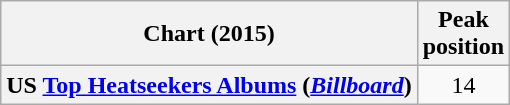<table class="wikitable sortable plainrowheaders" style="text-align:center">
<tr>
<th scope="col">Chart (2015)</th>
<th scope="col">Peak<br>position</th>
</tr>
<tr>
<th scope="row">US <a href='#'>Top Heatseekers Albums</a> (<em><a href='#'>Billboard</a></em>)</th>
<td>14</td>
</tr>
</table>
